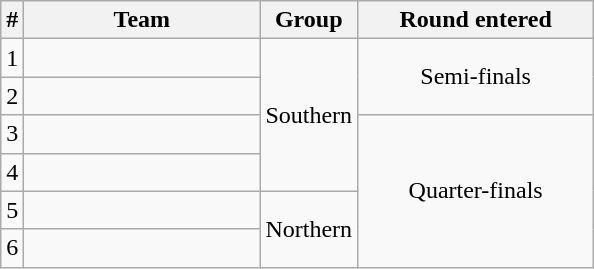<table class="wikitable" style="text-align: center; font-size: 100%;">
<tr>
<th>#</th>
<th width=150>Team</th>
<th>Group</th>
<th width=150>Round entered</th>
</tr>
<tr>
<td>1</td>
<td align=left></td>
<td rowspan=4>Southern</td>
<td rowspan=2>Semi-finals</td>
</tr>
<tr>
<td>2</td>
<td align=left></td>
</tr>
<tr>
<td>3</td>
<td align=left></td>
<td rowspan=4>Quarter-finals</td>
</tr>
<tr>
<td>4</td>
<td align=left></td>
</tr>
<tr>
<td>5</td>
<td align=left></td>
<td rowspan=2>Northern</td>
</tr>
<tr>
<td>6</td>
<td align=left></td>
</tr>
</table>
